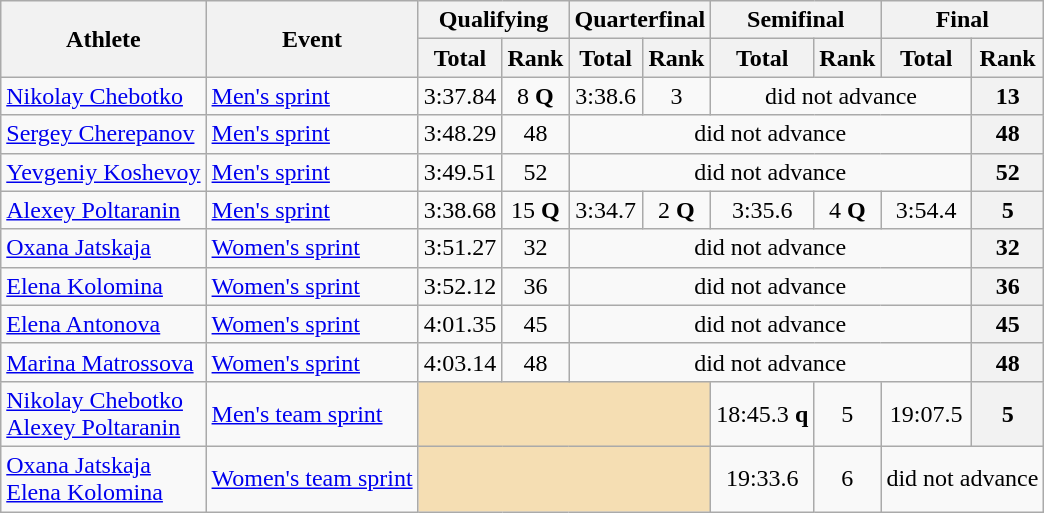<table class="wikitable">
<tr>
<th rowspan="2">Athlete</th>
<th rowspan="2">Event</th>
<th colspan="2">Qualifying</th>
<th colspan="2">Quarterfinal</th>
<th colspan="2">Semifinal</th>
<th colspan="2">Final</th>
</tr>
<tr>
<th>Total</th>
<th>Rank</th>
<th>Total</th>
<th>Rank</th>
<th>Total</th>
<th>Rank</th>
<th>Total</th>
<th>Rank</th>
</tr>
<tr>
<td><a href='#'>Nikolay Chebotko</a></td>
<td><a href='#'>Men's sprint</a></td>
<td align="center">3:37.84</td>
<td align="center">8 <strong>Q</strong></td>
<td align="center">3:38.6</td>
<td align="center">3</td>
<td align="center" colspan=3>did not advance</td>
<th align="center">13</th>
</tr>
<tr>
<td><a href='#'>Sergey Cherepanov</a></td>
<td><a href='#'>Men's sprint</a></td>
<td align="center">3:48.29</td>
<td align="center">48</td>
<td align="center" colspan=5>did not advance</td>
<th align="center">48</th>
</tr>
<tr>
<td><a href='#'>Yevgeniy Koshevoy</a></td>
<td><a href='#'>Men's sprint</a></td>
<td align="center">3:49.51</td>
<td align="center">52</td>
<td align="center" colspan=5>did not advance</td>
<th align="center">52</th>
</tr>
<tr>
<td><a href='#'>Alexey Poltaranin</a></td>
<td><a href='#'>Men's sprint</a></td>
<td align="center">3:38.68</td>
<td align="center">15 <strong>Q</strong></td>
<td align="center">3:34.7</td>
<td align="center">2 <strong>Q</strong></td>
<td align="center">3:35.6</td>
<td align="center">4 <strong>Q</strong></td>
<td align="center">3:54.4</td>
<th align="center">5</th>
</tr>
<tr>
<td><a href='#'>Oxana Jatskaja</a></td>
<td><a href='#'>Women's sprint</a></td>
<td align="center">3:51.27</td>
<td align="center">32</td>
<td align="center" colspan=5>did not advance</td>
<th align="center">32</th>
</tr>
<tr>
<td><a href='#'>Elena Kolomina</a></td>
<td><a href='#'>Women's sprint</a></td>
<td align="center">3:52.12</td>
<td align="center">36</td>
<td align="center" colspan=5>did not advance</td>
<th align="center">36</th>
</tr>
<tr>
<td><a href='#'>Elena Antonova</a></td>
<td><a href='#'>Women's sprint</a></td>
<td align="center">4:01.35</td>
<td align="center">45</td>
<td align="center" colspan=5>did not advance</td>
<th align="center">45</th>
</tr>
<tr>
<td><a href='#'>Marina Matrossova</a></td>
<td><a href='#'>Women's sprint</a></td>
<td align="center">4:03.14</td>
<td align="center">48</td>
<td align="center" colspan=5>did not advance</td>
<th align="center">48</th>
</tr>
<tr>
<td><a href='#'>Nikolay Chebotko</a><br><a href='#'>Alexey Poltaranin</a></td>
<td><a href='#'>Men's team sprint</a></td>
<td colspan=4 bgcolor="wheat"></td>
<td align="center">18:45.3 <strong>q</strong></td>
<td align="center">5</td>
<td align="center">19:07.5</td>
<th align="center">5</th>
</tr>
<tr>
<td><a href='#'>Oxana Jatskaja</a><br><a href='#'>Elena Kolomina</a></td>
<td><a href='#'>Women's team sprint</a></td>
<td colspan=4 bgcolor="wheat"></td>
<td align="center">19:33.6</td>
<td align="center">6</td>
<td align="center" colspan=2>did not advance</td>
</tr>
</table>
